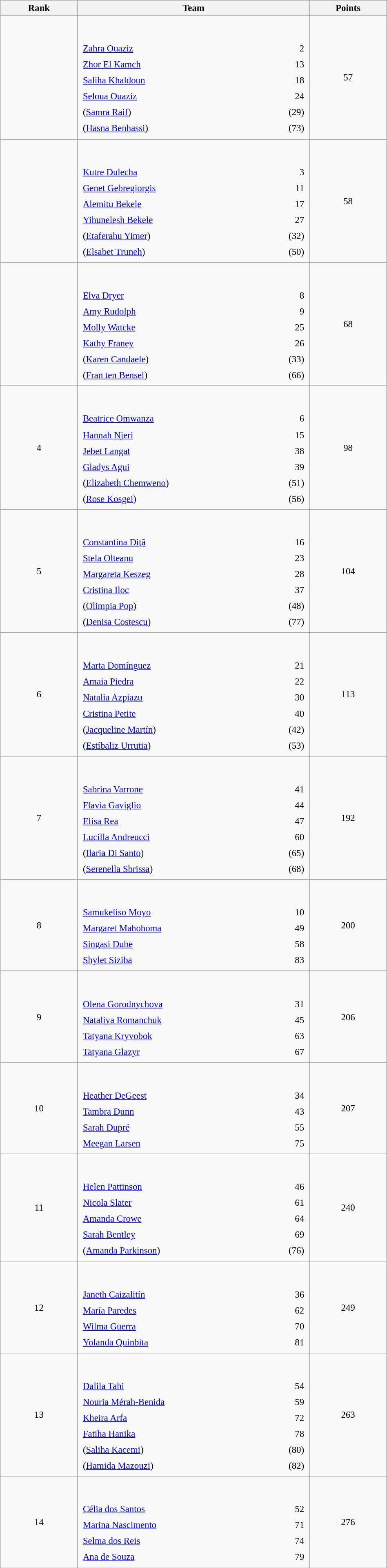<table class="wikitable sortable" style=" text-align:center; font-size:95%;" width="50%">
<tr>
<th width=10%>Rank</th>
<th width=30%>Team</th>
<th width=10%>Points</th>
</tr>
<tr>
<td align=center></td>
<td align=left> <br><br><table width=100%>
<tr>
<td align=left style="border:0"><a href='#'>Zahra Ouaziz</a></td>
<td align=right style="border:0">2</td>
</tr>
<tr>
<td align=left style="border:0"><a href='#'>Zhor El Kamch</a></td>
<td align=right style="border:0">13</td>
</tr>
<tr>
<td align=left style="border:0"><a href='#'>Saliha Khaldoun</a></td>
<td align=right style="border:0">18</td>
</tr>
<tr>
<td align=left style="border:0"><a href='#'>Seloua Ouaziz</a></td>
<td align=right style="border:0">24</td>
</tr>
<tr>
<td align=left style="border:0">(<a href='#'>Samra Raif</a>)</td>
<td align=right style="border:0">(29)</td>
</tr>
<tr>
<td align=left style="border:0">(<a href='#'>Hasna Benhassi</a>)</td>
<td align=right style="border:0">(73)</td>
</tr>
</table>
</td>
<td>57</td>
</tr>
<tr>
<td align=center></td>
<td align=left> <br><br><table width=100%>
<tr>
<td align=left style="border:0"><a href='#'>Kutre Dulecha</a></td>
<td align=right style="border:0">3</td>
</tr>
<tr>
<td align=left style="border:0"><a href='#'>Genet Gebregiorgis</a></td>
<td align=right style="border:0">11</td>
</tr>
<tr>
<td align=left style="border:0"><a href='#'>Alemitu Bekele</a></td>
<td align=right style="border:0">17</td>
</tr>
<tr>
<td align=left style="border:0"><a href='#'>Yihunelesh Bekele</a></td>
<td align=right style="border:0">27</td>
</tr>
<tr>
<td align=left style="border:0">(<a href='#'>Etaferahu Yimer</a>)</td>
<td align=right style="border:0">(32)</td>
</tr>
<tr>
<td align=left style="border:0">(<a href='#'>Elsabet Truneh</a>)</td>
<td align=right style="border:0">(50)</td>
</tr>
</table>
</td>
<td>58</td>
</tr>
<tr>
<td align=center></td>
<td align=left> <br><br><table width=100%>
<tr>
<td align=left style="border:0"><a href='#'>Elva Dryer</a></td>
<td align=right style="border:0">8</td>
</tr>
<tr>
<td align=left style="border:0"><a href='#'>Amy Rudolph</a></td>
<td align=right style="border:0">9</td>
</tr>
<tr>
<td align=left style="border:0"><a href='#'>Molly Watcke</a></td>
<td align=right style="border:0">25</td>
</tr>
<tr>
<td align=left style="border:0"><a href='#'>Kathy Franey</a></td>
<td align=right style="border:0">26</td>
</tr>
<tr>
<td align=left style="border:0">(<a href='#'>Karen Candaele</a>)</td>
<td align=right style="border:0">(33)</td>
</tr>
<tr>
<td align=left style="border:0">(<a href='#'>Fran ten Bensel</a>)</td>
<td align=right style="border:0">(66)</td>
</tr>
</table>
</td>
<td>68</td>
</tr>
<tr>
<td align=center>4</td>
<td align=left> <br><br><table width=100%>
<tr>
<td align=left style="border:0"><a href='#'>Beatrice Omwanza</a></td>
<td align=right style="border:0">6</td>
</tr>
<tr>
<td align=left style="border:0"><a href='#'>Hannah Njeri</a></td>
<td align=right style="border:0">15</td>
</tr>
<tr>
<td align=left style="border:0"><a href='#'>Jebet Langat</a></td>
<td align=right style="border:0">38</td>
</tr>
<tr>
<td align=left style="border:0"><a href='#'>Gladys Agui</a></td>
<td align=right style="border:0">39</td>
</tr>
<tr>
<td align=left style="border:0">(<a href='#'>Elizabeth Chemweno</a>)</td>
<td align=right style="border:0">(51)</td>
</tr>
<tr>
<td align=left style="border:0">(<a href='#'>Rose Kosgei</a>)</td>
<td align=right style="border:0">(56)</td>
</tr>
</table>
</td>
<td>98</td>
</tr>
<tr>
<td align=center>5</td>
<td align=left> <br><br><table width=100%>
<tr>
<td align=left style="border:0"><a href='#'>Constantina Diţă</a></td>
<td align=right style="border:0">16</td>
</tr>
<tr>
<td align=left style="border:0"><a href='#'>Stela Olteanu</a></td>
<td align=right style="border:0">23</td>
</tr>
<tr>
<td align=left style="border:0"><a href='#'>Margareta Keszeg</a></td>
<td align=right style="border:0">28</td>
</tr>
<tr>
<td align=left style="border:0"><a href='#'>Cristina Iloc</a></td>
<td align=right style="border:0">37</td>
</tr>
<tr>
<td align=left style="border:0">(<a href='#'>Olimpia Pop</a>)</td>
<td align=right style="border:0">(48)</td>
</tr>
<tr>
<td align=left style="border:0">(<a href='#'>Denisa Costescu</a>)</td>
<td align=right style="border:0">(77)</td>
</tr>
</table>
</td>
<td>104</td>
</tr>
<tr>
<td align=center>6</td>
<td align=left> <br><br><table width=100%>
<tr>
<td align=left style="border:0"><a href='#'>Marta Domínguez</a></td>
<td align=right style="border:0">21</td>
</tr>
<tr>
<td align=left style="border:0"><a href='#'>Amaia Piedra</a></td>
<td align=right style="border:0">22</td>
</tr>
<tr>
<td align=left style="border:0"><a href='#'>Natalia Azpiazu</a></td>
<td align=right style="border:0">30</td>
</tr>
<tr>
<td align=left style="border:0"><a href='#'>Cristina Petite</a></td>
<td align=right style="border:0">40</td>
</tr>
<tr>
<td align=left style="border:0">(<a href='#'>Jacqueline Martín</a>)</td>
<td align=right style="border:0">(42)</td>
</tr>
<tr>
<td align=left style="border:0">(<a href='#'>Estíbaliz Urrutia</a>)</td>
<td align=right style="border:0">(53)</td>
</tr>
</table>
</td>
<td>113</td>
</tr>
<tr>
<td align=center>7</td>
<td align=left> <br><br><table width=100%>
<tr>
<td align=left style="border:0"><a href='#'>Sabrina Varrone</a></td>
<td align=right style="border:0">41</td>
</tr>
<tr>
<td align=left style="border:0"><a href='#'>Flavia Gaviglio</a></td>
<td align=right style="border:0">44</td>
</tr>
<tr>
<td align=left style="border:0"><a href='#'>Elisa Rea</a></td>
<td align=right style="border:0">47</td>
</tr>
<tr>
<td align=left style="border:0"><a href='#'>Lucilla Andreucci</a></td>
<td align=right style="border:0">60</td>
</tr>
<tr>
<td align=left style="border:0">(<a href='#'>Ilaria Di Santo</a>)</td>
<td align=right style="border:0">(65)</td>
</tr>
<tr>
<td align=left style="border:0">(<a href='#'>Serenella Sbrissa</a>)</td>
<td align=right style="border:0">(68)</td>
</tr>
</table>
</td>
<td>192</td>
</tr>
<tr>
<td align=center>8</td>
<td align=left> <br><br><table width=100%>
<tr>
<td align=left style="border:0"><a href='#'>Samukeliso Moyo</a></td>
<td align=right style="border:0">10</td>
</tr>
<tr>
<td align=left style="border:0"><a href='#'>Margaret Mahohoma</a></td>
<td align=right style="border:0">49</td>
</tr>
<tr>
<td align=left style="border:0"><a href='#'>Singasi Dube</a></td>
<td align=right style="border:0">58</td>
</tr>
<tr>
<td align=left style="border:0"><a href='#'>Shylet Siziba</a></td>
<td align=right style="border:0">83</td>
</tr>
</table>
</td>
<td>200</td>
</tr>
<tr>
<td align=center>9</td>
<td align=left> <br><br><table width=100%>
<tr>
<td align=left style="border:0"><a href='#'>Olena Gorodnychova</a></td>
<td align=right style="border:0">31</td>
</tr>
<tr>
<td align=left style="border:0"><a href='#'>Nataliya Romanchuk</a></td>
<td align=right style="border:0">45</td>
</tr>
<tr>
<td align=left style="border:0"><a href='#'>Tatyana Kryvobok</a></td>
<td align=right style="border:0">63</td>
</tr>
<tr>
<td align=left style="border:0"><a href='#'>Tatyana Glazyr</a></td>
<td align=right style="border:0">67</td>
</tr>
</table>
</td>
<td>206</td>
</tr>
<tr>
<td align=center>10</td>
<td align=left> <br><br><table width=100%>
<tr>
<td align=left style="border:0"><a href='#'>Heather DeGeest</a></td>
<td align=right style="border:0">34</td>
</tr>
<tr>
<td align=left style="border:0"><a href='#'>Tambra Dunn</a></td>
<td align=right style="border:0">43</td>
</tr>
<tr>
<td align=left style="border:0"><a href='#'>Sarah Dupré</a></td>
<td align=right style="border:0">55</td>
</tr>
<tr>
<td align=left style="border:0"><a href='#'>Meegan Larsen</a></td>
<td align=right style="border:0">75</td>
</tr>
</table>
</td>
<td>207</td>
</tr>
<tr>
<td align=center>11</td>
<td align=left> <br><br><table width=100%>
<tr>
<td align=left style="border:0"><a href='#'>Helen Pattinson</a></td>
<td align=right style="border:0">46</td>
</tr>
<tr>
<td align=left style="border:0"><a href='#'>Nicola Slater</a></td>
<td align=right style="border:0">61</td>
</tr>
<tr>
<td align=left style="border:0"><a href='#'>Amanda Crowe</a></td>
<td align=right style="border:0">64</td>
</tr>
<tr>
<td align=left style="border:0"><a href='#'>Sarah Bentley</a></td>
<td align=right style="border:0">69</td>
</tr>
<tr>
<td align=left style="border:0">(<a href='#'>Amanda Parkinson</a>)</td>
<td align=right style="border:0">(76)</td>
</tr>
</table>
</td>
<td>240</td>
</tr>
<tr>
<td align=center>12</td>
<td align=left> <br><br><table width=100%>
<tr>
<td align=left style="border:0"><a href='#'>Janeth Caizalitín</a></td>
<td align=right style="border:0">36</td>
</tr>
<tr>
<td align=left style="border:0"><a href='#'>María Paredes</a></td>
<td align=right style="border:0">62</td>
</tr>
<tr>
<td align=left style="border:0"><a href='#'>Wilma Guerra</a></td>
<td align=right style="border:0">70</td>
</tr>
<tr>
<td align=left style="border:0"><a href='#'>Yolanda Quinbita</a></td>
<td align=right style="border:0">81</td>
</tr>
</table>
</td>
<td>249</td>
</tr>
<tr>
<td align=center>13</td>
<td align=left> <br><br><table width=100%>
<tr>
<td align=left style="border:0"><a href='#'>Dalila Tahi</a></td>
<td align=right style="border:0">54</td>
</tr>
<tr>
<td align=left style="border:0"><a href='#'>Nouria Mérah-Benida</a></td>
<td align=right style="border:0">59</td>
</tr>
<tr>
<td align=left style="border:0"><a href='#'>Kheira Arfa</a></td>
<td align=right style="border:0">72</td>
</tr>
<tr>
<td align=left style="border:0"><a href='#'>Fatiha Hanika</a></td>
<td align=right style="border:0">78</td>
</tr>
<tr>
<td align=left style="border:0">(<a href='#'>Saliha Kacemi</a>)</td>
<td align=right style="border:0">(80)</td>
</tr>
<tr>
<td align=left style="border:0">(<a href='#'>Hamida Mazouzi</a>)</td>
<td align=right style="border:0">(82)</td>
</tr>
</table>
</td>
<td>263</td>
</tr>
<tr>
<td align=center>14</td>
<td align=left> <br><br><table width=100%>
<tr>
<td align=left style="border:0"><a href='#'>Célia dos Santos</a></td>
<td align=right style="border:0">52</td>
</tr>
<tr>
<td align=left style="border:0"><a href='#'>Marina Nascimento</a></td>
<td align=right style="border:0">71</td>
</tr>
<tr>
<td align=left style="border:0"><a href='#'>Selma dos Reis</a></td>
<td align=right style="border:0">74</td>
</tr>
<tr>
<td align=left style="border:0"><a href='#'>Ana de Souza</a></td>
<td align=right style="border:0">79</td>
</tr>
</table>
</td>
<td>276</td>
</tr>
</table>
